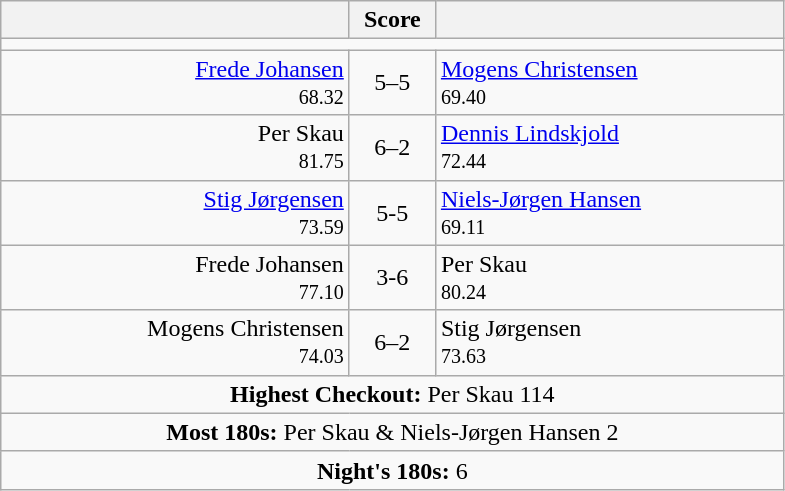<table class=wikitable style="text-align:center">
<tr>
<th width=225></th>
<th width=50>Score</th>
<th width=225></th>
</tr>
<tr align=centre>
<td colspan="3"></td>
</tr>
<tr align=left>
<td align=right><a href='#'>Frede Johansen</a><br><small><span>68.32</span></small></td>
<td align=center>5–5</td>
<td><a href='#'>Mogens Christensen</a> <br><small><span>69.40</span></small></td>
</tr>
<tr align=left>
<td align=right>Per Skau <br><small><span>81.75</span></small></td>
<td align=center>6–2</td>
<td><a href='#'>Dennis Lindskjold</a> <br><small><span>72.44</span></small></td>
</tr>
<tr align=left>
<td align=right><a href='#'>Stig Jørgensen</a> <br><small><span>73.59</span></small></td>
<td align=center>5-5</td>
<td><a href='#'>Niels-Jørgen Hansen</a> <br><small><span>69.11</span></small></td>
</tr>
<tr align=left>
<td align=right>Frede Johansen  <br><small><span>77.10</span></small></td>
<td align=center>3-6</td>
<td>Per Skau  <br><small><span>80.24</span></small></td>
</tr>
<tr align=left>
<td align=right>Mogens Christensen <br><small><span>74.03</span></small></td>
<td align=center>6–2</td>
<td>Stig Jørgensen <br><small><span>73.63</span></small></td>
</tr>
<tr align=center>
<td colspan="3"><strong>Highest Checkout:</strong> Per Skau 114</td>
</tr>
<tr align=center>
<td colspan="3"><strong>Most 180s:</strong> Per Skau & Niels-Jørgen Hansen 2</td>
</tr>
<tr align=center>
<td colspan="3"><strong>Night's 180s:</strong> 6</td>
</tr>
</table>
